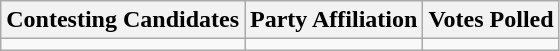<table class="wikitable sortable">
<tr>
<th>Contesting Candidates</th>
<th>Party Affiliation</th>
<th>Votes Polled</th>
</tr>
<tr>
<td></td>
<td></td>
<td></td>
</tr>
</table>
